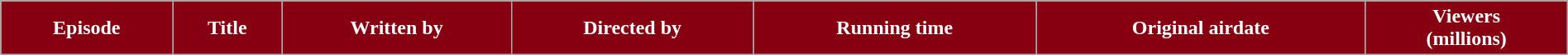<table class="wikitable plainrowheaders" style="width:100%;">
<tr style="color:#fff;">
<th style="background:#860012;">Episode</th>
<th style="background:#860012;">Title</th>
<th style="background:#860012;">Written by</th>
<th style="background:#860012;">Directed by</th>
<th style="background:#860012;">Running time</th>
<th style="background:#860012;">Original airdate</th>
<th style="background:#860012;">Viewers<br>(millions)<br>



</th>
</tr>
</table>
